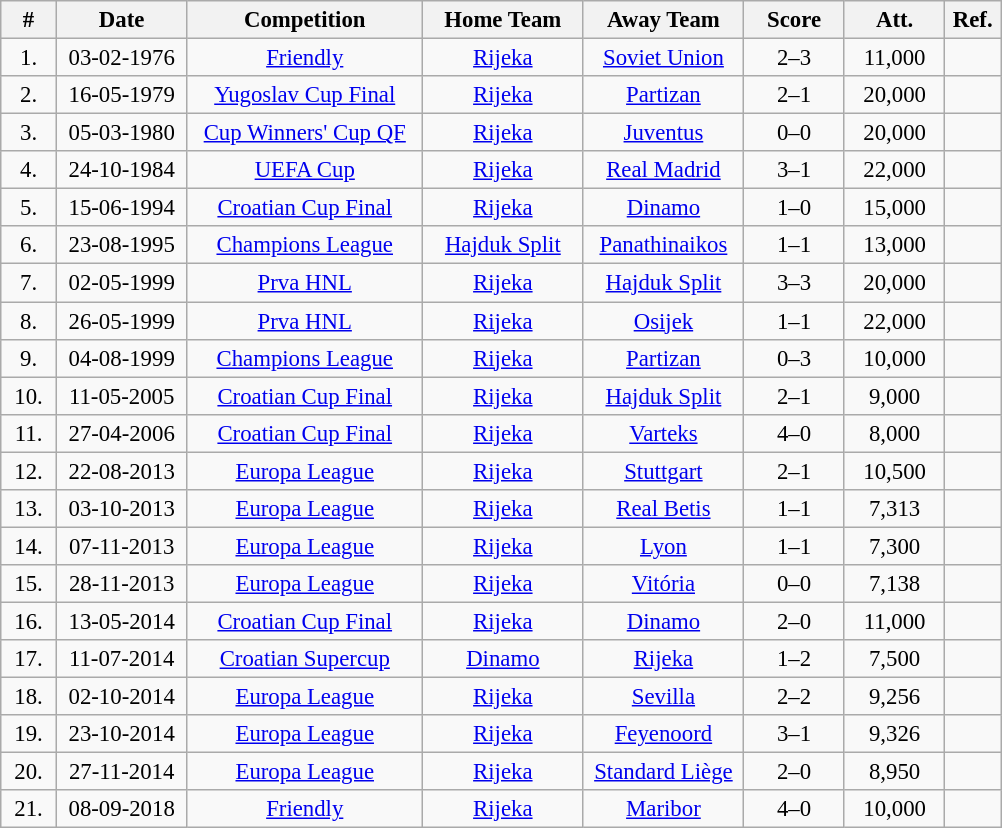<table class="wikitable" style="font-size:95%; text-align: center;">
<tr>
<th width="30">#</th>
<th width="80">Date</th>
<th width="150">Competition</th>
<th width="100">Home Team</th>
<th width="100">Away Team</th>
<th width="60">Score</th>
<th width="60">Att.</th>
<th width="30">Ref.</th>
</tr>
<tr>
<td>1.</td>
<td>03-02-1976</td>
<td><a href='#'>Friendly</a></td>
<td><a href='#'>Rijeka</a></td>
<td><a href='#'>Soviet Union</a></td>
<td>2–3</td>
<td>11,000</td>
<td></td>
</tr>
<tr>
<td>2.</td>
<td>16-05-1979</td>
<td><a href='#'>Yugoslav Cup Final</a></td>
<td><a href='#'>Rijeka</a></td>
<td><a href='#'>Partizan</a></td>
<td>2–1</td>
<td>20,000</td>
<td></td>
</tr>
<tr>
<td>3.</td>
<td>05-03-1980</td>
<td><a href='#'>Cup Winners' Cup QF</a></td>
<td><a href='#'>Rijeka</a></td>
<td><a href='#'>Juventus</a></td>
<td>0–0</td>
<td>20,000</td>
<td></td>
</tr>
<tr>
<td>4.</td>
<td>24-10-1984</td>
<td><a href='#'>UEFA Cup</a></td>
<td><a href='#'>Rijeka</a></td>
<td><a href='#'>Real Madrid</a></td>
<td>3–1</td>
<td>22,000</td>
<td></td>
</tr>
<tr>
<td>5.</td>
<td>15-06-1994</td>
<td><a href='#'>Croatian Cup Final</a></td>
<td><a href='#'>Rijeka</a></td>
<td><a href='#'>Dinamo</a></td>
<td>1–0</td>
<td>15,000</td>
<td></td>
</tr>
<tr>
<td>6.</td>
<td>23-08-1995</td>
<td><a href='#'>Champions League</a></td>
<td><a href='#'>Hajduk Split</a></td>
<td><a href='#'>Panathinaikos</a></td>
<td>1–1</td>
<td>13,000</td>
<td></td>
</tr>
<tr>
<td>7.</td>
<td>02-05-1999</td>
<td><a href='#'>Prva HNL</a></td>
<td><a href='#'>Rijeka</a></td>
<td><a href='#'>Hajduk Split</a></td>
<td>3–3</td>
<td>20,000</td>
<td></td>
</tr>
<tr>
<td>8.</td>
<td>26-05-1999</td>
<td><a href='#'>Prva HNL</a></td>
<td><a href='#'>Rijeka</a></td>
<td><a href='#'>Osijek</a></td>
<td>1–1</td>
<td>22,000</td>
<td></td>
</tr>
<tr>
<td>9.</td>
<td>04-08-1999</td>
<td><a href='#'>Champions League</a></td>
<td><a href='#'>Rijeka</a></td>
<td><a href='#'>Partizan</a></td>
<td>0–3</td>
<td>10,000</td>
<td></td>
</tr>
<tr>
<td>10.</td>
<td>11-05-2005</td>
<td><a href='#'>Croatian Cup Final</a></td>
<td><a href='#'>Rijeka</a></td>
<td><a href='#'>Hajduk Split</a></td>
<td>2–1</td>
<td>9,000</td>
<td></td>
</tr>
<tr>
<td>11.</td>
<td>27-04-2006</td>
<td><a href='#'>Croatian Cup Final</a></td>
<td><a href='#'>Rijeka</a></td>
<td><a href='#'>Varteks</a></td>
<td>4–0</td>
<td>8,000</td>
<td></td>
</tr>
<tr>
<td>12.</td>
<td>22-08-2013</td>
<td><a href='#'>Europa League</a></td>
<td><a href='#'>Rijeka</a></td>
<td><a href='#'>Stuttgart</a></td>
<td>2–1</td>
<td>10,500</td>
<td></td>
</tr>
<tr>
<td>13.</td>
<td>03-10-2013</td>
<td><a href='#'>Europa League</a></td>
<td><a href='#'>Rijeka</a></td>
<td><a href='#'>Real Betis</a></td>
<td>1–1</td>
<td>7,313</td>
<td></td>
</tr>
<tr>
<td>14.</td>
<td>07-11-2013</td>
<td><a href='#'>Europa League</a></td>
<td><a href='#'>Rijeka</a></td>
<td><a href='#'>Lyon</a></td>
<td>1–1</td>
<td>7,300</td>
<td></td>
</tr>
<tr>
<td>15.</td>
<td>28-11-2013</td>
<td><a href='#'>Europa League</a></td>
<td><a href='#'>Rijeka</a></td>
<td><a href='#'>Vitória</a></td>
<td>0–0</td>
<td>7,138</td>
<td></td>
</tr>
<tr>
<td>16.</td>
<td>13-05-2014</td>
<td><a href='#'>Croatian Cup Final</a></td>
<td><a href='#'>Rijeka</a></td>
<td><a href='#'>Dinamo</a></td>
<td>2–0</td>
<td>11,000</td>
<td></td>
</tr>
<tr>
<td>17.</td>
<td>11-07-2014</td>
<td><a href='#'>Croatian Supercup</a></td>
<td><a href='#'>Dinamo</a></td>
<td><a href='#'>Rijeka</a></td>
<td>1–2</td>
<td>7,500</td>
<td></td>
</tr>
<tr>
<td>18.</td>
<td>02-10-2014</td>
<td><a href='#'>Europa League</a></td>
<td><a href='#'>Rijeka</a></td>
<td><a href='#'>Sevilla</a></td>
<td>2–2</td>
<td>9,256</td>
<td></td>
</tr>
<tr>
<td>19.</td>
<td>23-10-2014</td>
<td><a href='#'>Europa League</a></td>
<td><a href='#'>Rijeka</a></td>
<td><a href='#'>Feyenoord</a></td>
<td>3–1</td>
<td>9,326</td>
<td></td>
</tr>
<tr>
<td>20.</td>
<td>27-11-2014</td>
<td><a href='#'>Europa League</a></td>
<td><a href='#'>Rijeka</a></td>
<td><a href='#'>Standard Liège</a></td>
<td>2–0</td>
<td>8,950</td>
<td></td>
</tr>
<tr>
<td>21.</td>
<td>08-09-2018</td>
<td><a href='#'>Friendly</a></td>
<td><a href='#'>Rijeka</a></td>
<td><a href='#'>Maribor</a></td>
<td>4–0</td>
<td>10,000</td>
<td></td>
</tr>
</table>
